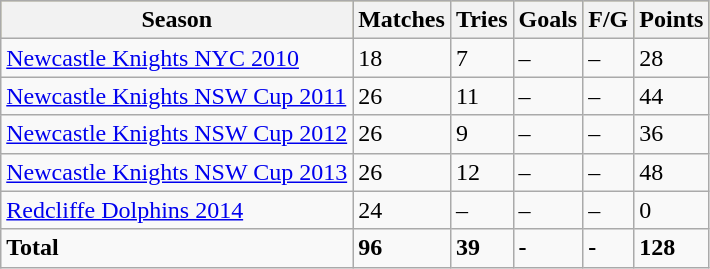<table class="wikitable">
<tr style="background:#bdb76b;">
<th>Season</th>
<th>Matches</th>
<th>Tries</th>
<th>Goals</th>
<th>F/G</th>
<th>Points</th>
</tr>
<tr>
<td><a href='#'>Newcastle Knights NYC 2010</a></td>
<td>18</td>
<td>7</td>
<td>–</td>
<td>–</td>
<td>28</td>
</tr>
<tr>
<td><a href='#'>Newcastle Knights NSW Cup 2011</a></td>
<td>26</td>
<td>11</td>
<td>–</td>
<td>–</td>
<td>44</td>
</tr>
<tr>
<td><a href='#'>Newcastle Knights NSW Cup 2012</a></td>
<td>26</td>
<td>9</td>
<td>–</td>
<td>–</td>
<td>36</td>
</tr>
<tr>
<td><a href='#'>Newcastle Knights NSW Cup 2013</a></td>
<td>26</td>
<td>12</td>
<td>–</td>
<td>–</td>
<td>48</td>
</tr>
<tr>
<td><a href='#'>Redcliffe Dolphins 2014</a></td>
<td>24</td>
<td>–</td>
<td>–</td>
<td>–</td>
<td>0</td>
</tr>
<tr>
<td><strong>Total</strong></td>
<td><strong>96</strong></td>
<td><strong>39</strong></td>
<td><strong>-</strong></td>
<td><strong>-</strong></td>
<td><strong>128</strong></td>
</tr>
</table>
